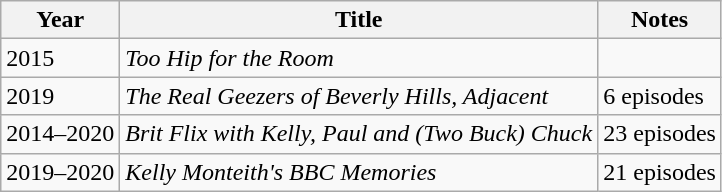<table class="wikitable sortable">
<tr>
<th>Year</th>
<th>Title</th>
<th>Notes</th>
</tr>
<tr>
<td>2015</td>
<td><em>Too Hip for the Room</em></td>
<td></td>
</tr>
<tr>
<td>2019</td>
<td><em>The Real Geezers of Beverly Hills, Adjacent</em></td>
<td>6 episodes</td>
</tr>
<tr>
<td>2014–2020</td>
<td><em>Brit Flix with Kelly, Paul and (Two Buck) Chuck</em></td>
<td>23 episodes</td>
</tr>
<tr>
<td>2019–2020</td>
<td><em>Kelly Monteith's BBC Memories</em></td>
<td>21 episodes</td>
</tr>
</table>
